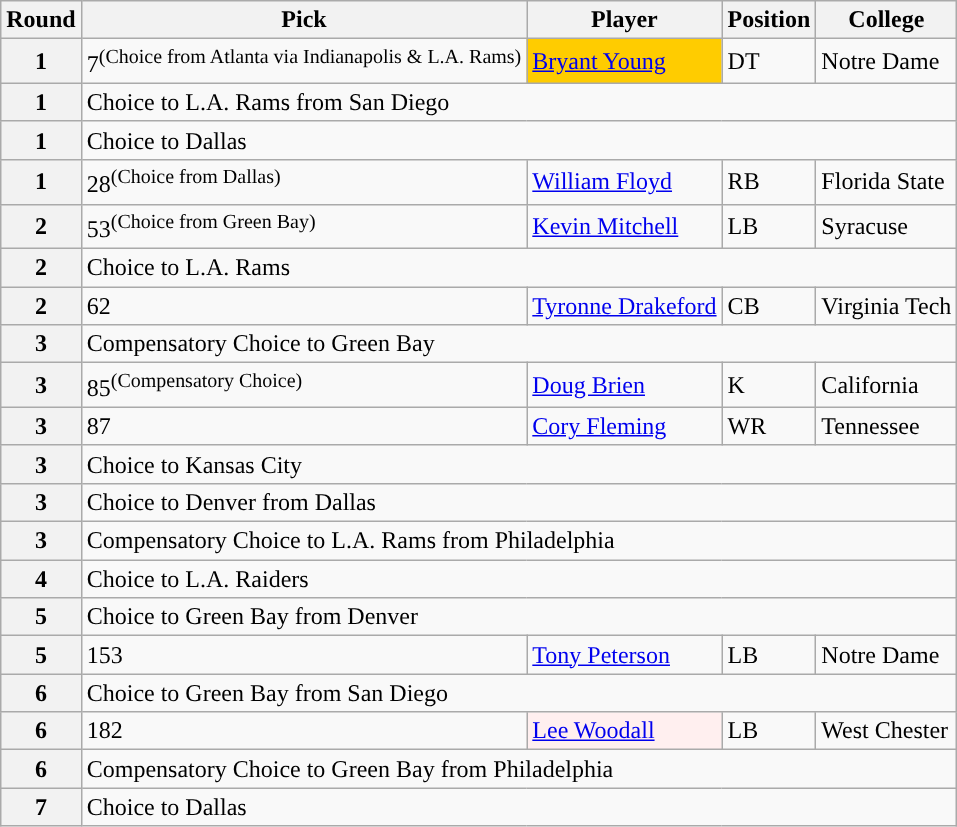<table class="wikitable sortable sortable">
<tr>
<th>Round</th>
<th>Pick</th>
<th>Player</th>
<th>Position</th>
<th>College</th>
</tr>
<tr>
<th>1</th>
<td>7<sup>(Choice from Atlanta via Indianapolis & L.A. Rams)</sup></td>
<td bgcolor="#FFCC00"><a href='#'>Bryant Young</a></td>
<td>DT</td>
<td>Notre Dame</td>
</tr>
<tr>
<th>1</th>
<td colspan="4">Choice to L.A. Rams from San Diego</td>
</tr>
<tr>
<th>1</th>
<td colspan="4">Choice to Dallas</td>
</tr>
<tr>
<th>1</th>
<td>28<sup>(Choice from Dallas)</sup></td>
<td><a href='#'>William Floyd</a></td>
<td>RB</td>
<td>Florida State</td>
</tr>
<tr>
<th>2</th>
<td>53<sup>(Choice from Green Bay)</sup></td>
<td><a href='#'>Kevin Mitchell</a></td>
<td>LB</td>
<td>Syracuse</td>
</tr>
<tr>
<th>2</th>
<td colspan="4">Choice to L.A. Rams</td>
</tr>
<tr>
<th>2</th>
<td>62</td>
<td><a href='#'>Tyronne Drakeford</a></td>
<td>CB</td>
<td>Virginia Tech</td>
</tr>
<tr>
<th>3</th>
<td colspan="4">Compensatory Choice to Green Bay</td>
</tr>
<tr>
<th>3</th>
<td>85<sup>(Compensatory Choice)</sup></td>
<td><a href='#'>Doug Brien</a></td>
<td>K</td>
<td>California</td>
</tr>
<tr>
<th>3</th>
<td>87</td>
<td><a href='#'>Cory Fleming</a></td>
<td>WR</td>
<td>Tennessee</td>
</tr>
<tr>
<th>3</th>
<td colspan="4">Choice to Kansas City</td>
</tr>
<tr>
<th>3</th>
<td colspan="4">Choice to Denver from Dallas</td>
</tr>
<tr>
<th>3</th>
<td colspan="4">Compensatory Choice to L.A. Rams from Philadelphia</td>
</tr>
<tr>
<th>4</th>
<td colspan="4">Choice to L.A. Raiders</td>
</tr>
<tr>
<th>5</th>
<td colspan="4">Choice to Green Bay from Denver</td>
</tr>
<tr>
<th>5</th>
<td>153</td>
<td><a href='#'>Tony Peterson</a></td>
<td>LB</td>
<td>Notre Dame</td>
</tr>
<tr>
<th>6</th>
<td colspan="4">Choice to Green Bay from San Diego</td>
</tr>
<tr>
<th>6</th>
<td>182</td>
<td bgcolor="#FFEFEF"><a href='#'>Lee Woodall</a></td>
<td>LB</td>
<td>West Chester</td>
</tr>
<tr>
<th>6</th>
<td colspan="4">Compensatory Choice to Green Bay from Philadelphia</td>
</tr>
<tr>
<th>7</th>
<td colspan="4">Choice to Dallas</td>
</tr>
</table>
